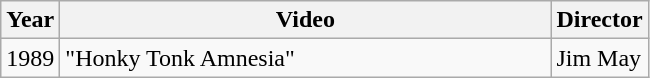<table class="wikitable plainrowheaders">
<tr>
<th>Year</th>
<th style="width:20em;">Video</th>
<th>Director</th>
</tr>
<tr>
<td>1989</td>
<td>"Honky Tonk Amnesia"</td>
<td>Jim May</td>
</tr>
</table>
